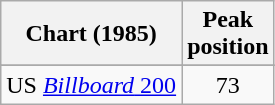<table class="wikitable">
<tr>
<th align="left">Chart (1985)</th>
<th align="left">Peak<br>position</th>
</tr>
<tr>
</tr>
<tr>
<td align="left">US <a href='#'><em>Billboard</em> 200</a></td>
<td align="center">73</td>
</tr>
</table>
